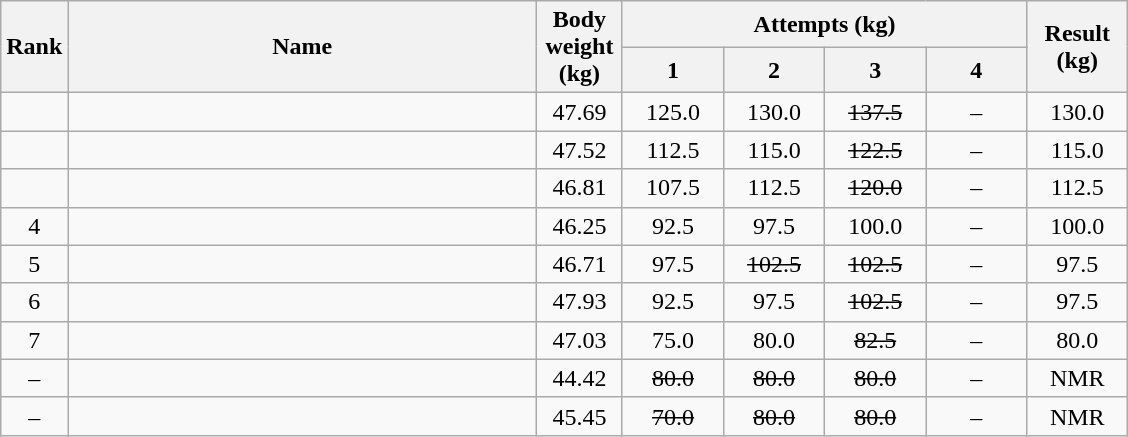<table class="wikitable" style="text-align:center;">
<tr>
<th rowspan=2>Rank</th>
<th rowspan=2 width=305>Name</th>
<th rowspan=2 width=50>Body weight (kg)</th>
<th colspan=4>Attempts (kg)</th>
<th rowspan=2 width=60>Result (kg)</th>
</tr>
<tr>
<th width=60>1</th>
<th width=60>2</th>
<th width=60>3</th>
<th width=60>4</th>
</tr>
<tr>
<td></td>
<td align="left"></td>
<td>47.69</td>
<td>125.0 </td>
<td>130.0 </td>
<td><s>137.5</s></td>
<td>–</td>
<td>130.0</td>
</tr>
<tr>
<td></td>
<td align="left"></td>
<td>47.52</td>
<td>112.5</td>
<td>115.0</td>
<td><s>122.5</s></td>
<td>–</td>
<td>115.0</td>
</tr>
<tr>
<td></td>
<td align="left"></td>
<td>46.81</td>
<td>107.5</td>
<td>112.5</td>
<td><s>120.0</s></td>
<td>–</td>
<td>112.5</td>
</tr>
<tr>
<td>4</td>
<td align="left"></td>
<td>46.25</td>
<td>92.5</td>
<td>97.5</td>
<td>100.0</td>
<td>–</td>
<td>100.0</td>
</tr>
<tr>
<td>5</td>
<td align="left"></td>
<td>46.71</td>
<td>97.5</td>
<td><s>102.5</s></td>
<td><s>102.5</s></td>
<td>–</td>
<td>97.5</td>
</tr>
<tr>
<td>6</td>
<td align="left"></td>
<td>47.93</td>
<td>92.5</td>
<td>97.5</td>
<td><s>102.5</s></td>
<td>–</td>
<td>97.5</td>
</tr>
<tr>
<td>7</td>
<td align="left"></td>
<td>47.03</td>
<td>75.0</td>
<td>80.0</td>
<td><s>82.5</s></td>
<td>–</td>
<td>80.0</td>
</tr>
<tr>
<td>–</td>
<td align="left"></td>
<td>44.42</td>
<td><s>80.0</s></td>
<td><s>80.0</s></td>
<td><s>80.0</s></td>
<td>–</td>
<td>NMR</td>
</tr>
<tr>
<td>–</td>
<td align="left"></td>
<td>45.45</td>
<td><s>70.0</s></td>
<td><s>80.0</s></td>
<td><s>80.0</s></td>
<td>–</td>
<td>NMR</td>
</tr>
</table>
